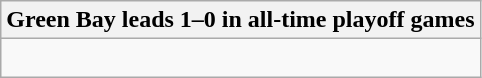<table class="wikitable collapsible collapsed">
<tr>
<th>Green Bay leads 1–0 in all-time playoff games</th>
</tr>
<tr>
<td><br></td>
</tr>
</table>
